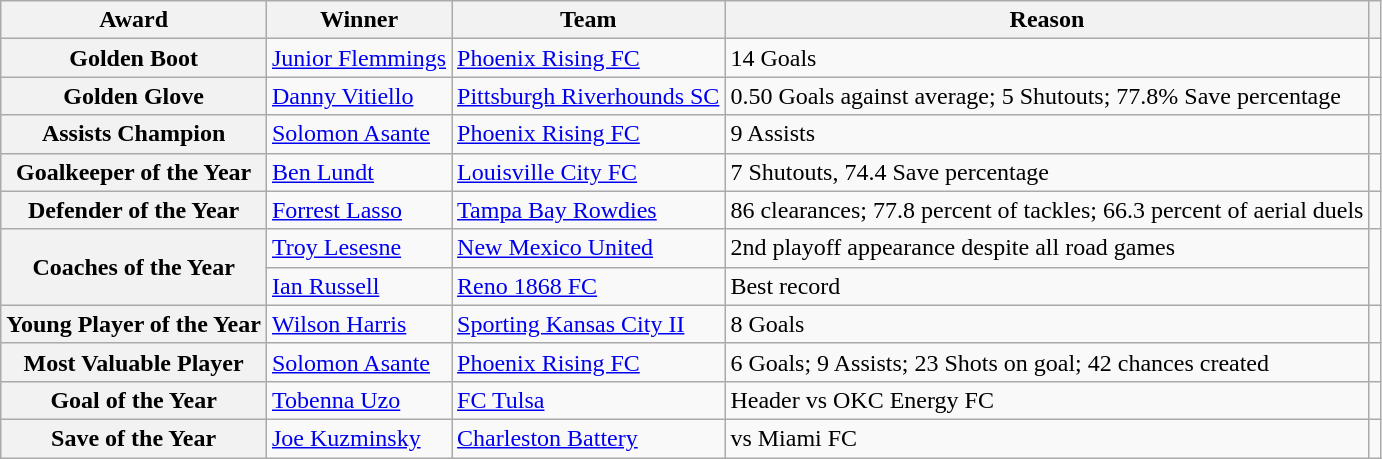<table class="wikitable">
<tr>
<th>Award</th>
<th>Winner</th>
<th>Team</th>
<th>Reason</th>
<th></th>
</tr>
<tr>
<th>Golden Boot</th>
<td> <a href='#'>Junior Flemmings</a></td>
<td><a href='#'>Phoenix Rising FC</a></td>
<td>14 Goals</td>
<td align=center></td>
</tr>
<tr>
<th>Golden Glove</th>
<td> <a href='#'>Danny Vitiello</a></td>
<td><a href='#'>Pittsburgh Riverhounds SC</a></td>
<td>0.50 Goals against average; 5 Shutouts; 77.8% Save percentage</td>
<td align=center></td>
</tr>
<tr>
<th>Assists Champion</th>
<td> <a href='#'>Solomon Asante</a></td>
<td><a href='#'>Phoenix Rising FC</a></td>
<td>9 Assists</td>
<td align=center></td>
</tr>
<tr>
<th>Goalkeeper of the Year</th>
<td> <a href='#'>Ben Lundt</a></td>
<td><a href='#'>Louisville City FC</a></td>
<td>7 Shutouts, 74.4 Save percentage</td>
<td align=center></td>
</tr>
<tr>
<th>Defender of the Year</th>
<td> <a href='#'>Forrest Lasso</a></td>
<td><a href='#'>Tampa Bay Rowdies</a></td>
<td>86 clearances; 77.8 percent of tackles; 66.3 percent of aerial duels</td>
<td align=center></td>
</tr>
<tr>
<th rowspan=2>Coaches of the Year</th>
<td> <a href='#'>Troy Lesesne</a></td>
<td><a href='#'>New Mexico United</a></td>
<td>2nd playoff appearance despite all road games</td>
<td rowspan=2 align=center></td>
</tr>
<tr>
<td> <a href='#'>Ian Russell</a></td>
<td><a href='#'>Reno 1868 FC</a></td>
<td>Best record</td>
</tr>
<tr>
<th>Young Player of the Year</th>
<td> <a href='#'>Wilson Harris</a></td>
<td><a href='#'>Sporting Kansas City II</a></td>
<td>8 Goals</td>
<td align=center></td>
</tr>
<tr>
<th>Most Valuable Player</th>
<td> <a href='#'>Solomon Asante</a></td>
<td><a href='#'>Phoenix Rising FC</a></td>
<td>6 Goals; 9 Assists; 23 Shots on goal; 42 chances created</td>
<td align=center></td>
</tr>
<tr>
<th>Goal of the Year</th>
<td> <a href='#'>Tobenna Uzo</a></td>
<td><a href='#'>FC Tulsa</a></td>
<td>Header vs OKC Energy FC</td>
<td align=center></td>
</tr>
<tr>
<th>Save of the Year</th>
<td> <a href='#'>Joe Kuzminsky</a></td>
<td><a href='#'>Charleston Battery</a></td>
<td>vs Miami FC</td>
<td align=center></td>
</tr>
</table>
